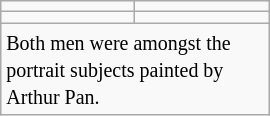<table class=wikitable width="180" align="right" cellpadding="0" cellspacing="0">
<tr>
<td></td>
<td></td>
</tr>
<tr valign="top">
<td></td>
<td></td>
</tr>
<tr>
<td colspan="2"><small>Both men were amongst the portrait subjects painted by Arthur Pan.</small></td>
</tr>
</table>
